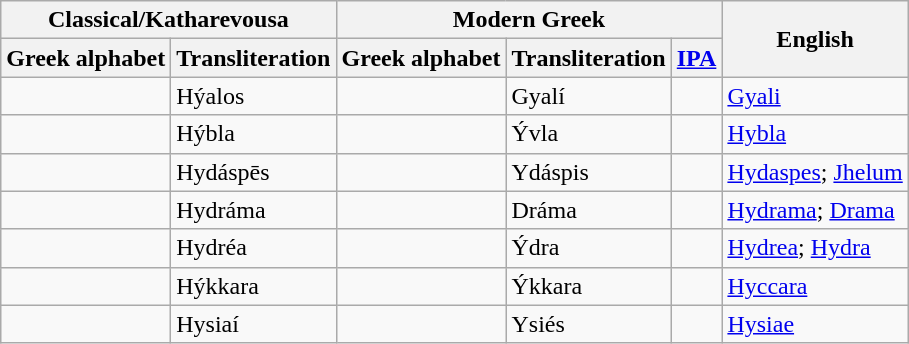<table class="wikitable">
<tr>
<th colspan="2">Classical/Katharevousa</th>
<th colspan="3">Modern Greek</th>
<th rowspan="2">English</th>
</tr>
<tr>
<th>Greek alphabet</th>
<th>Transliteration</th>
<th>Greek alphabet</th>
<th>Transliteration</th>
<th><a href='#'>IPA</a></th>
</tr>
<tr>
<td></td>
<td>Hýalos</td>
<td></td>
<td>Gyalí</td>
<td></td>
<td><a href='#'>Gyali</a></td>
</tr>
<tr>
<td></td>
<td>Hýbla</td>
<td></td>
<td>Ývla</td>
<td></td>
<td><a href='#'>Hybla</a></td>
</tr>
<tr>
<td></td>
<td>Hydáspēs</td>
<td></td>
<td>Ydáspis</td>
<td></td>
<td><a href='#'>Hydaspes</a>; <a href='#'>Jhelum</a></td>
</tr>
<tr>
<td></td>
<td>Hydráma</td>
<td></td>
<td>Dráma</td>
<td></td>
<td><a href='#'>Hydrama</a>; <a href='#'>Drama</a></td>
</tr>
<tr>
<td></td>
<td>Hydréa</td>
<td></td>
<td>Ýdra</td>
<td></td>
<td><a href='#'>Hydrea</a>; <a href='#'>Hydra</a></td>
</tr>
<tr>
<td></td>
<td>Hýkkara</td>
<td></td>
<td>Ýkkara</td>
<td></td>
<td><a href='#'>Hyccara</a></td>
</tr>
<tr>
<td></td>
<td>Hysiaí</td>
<td></td>
<td>Ysiés</td>
<td></td>
<td><a href='#'>Hysiae</a></td>
</tr>
</table>
